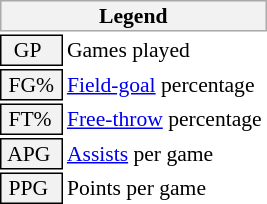<table class="toccolours" style="font-size: 90%; white-space: nowrap;">
<tr>
<th colspan="6" style="background:#f2f2f2; border:1px solid #aaa;">Legend</th>
</tr>
<tr>
<td style="background:#f2f2f2; border:1px solid black;">  GP</td>
<td>Games played</td>
</tr>
<tr>
<td style="background:#f2f2f2; border:1px solid black;"> FG% </td>
<td style="padding-right: 8px"><a href='#'>Field-goal</a> percentage</td>
</tr>
<tr>
<td style="background:#f2f2f2; border:1px solid black;"> FT% </td>
<td><a href='#'>Free-throw</a> percentage</td>
</tr>
<tr>
<td style="background:#f2f2f2; border:1px solid black;"> APG </td>
<td><a href='#'>Assists</a> per game</td>
</tr>
<tr>
<td style="background:#f2f2f2; border:1px solid black;"> PPG </td>
<td>Points per game</td>
</tr>
<tr>
</tr>
</table>
